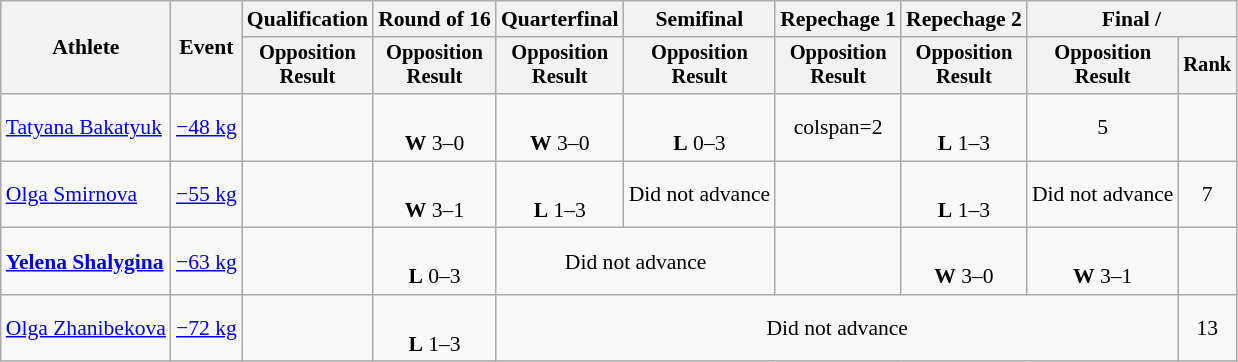<table class="wikitable" style="font-size:90%">
<tr>
<th rowspan="2">Athlete</th>
<th rowspan="2">Event</th>
<th>Qualification</th>
<th>Round of 16</th>
<th>Quarterfinal</th>
<th>Semifinal</th>
<th>Repechage 1</th>
<th>Repechage 2</th>
<th colspan=2>Final / </th>
</tr>
<tr style="font-size: 95%">
<th>Opposition<br>Result</th>
<th>Opposition<br>Result</th>
<th>Opposition<br>Result</th>
<th>Opposition<br>Result</th>
<th>Opposition<br>Result</th>
<th>Opposition<br>Result</th>
<th>Opposition<br>Result</th>
<th>Rank</th>
</tr>
<tr align=center>
<td align=left><a href='#'>Tatyana Bakatyuk</a></td>
<td align=left><a href='#'>−48 kg</a></td>
<td></td>
<td><br><strong>W</strong> 3–0 <sup></sup></td>
<td><br><strong>W</strong> 3–0 <sup></sup></td>
<td><br><strong>L</strong> 0–3 <sup></sup></td>
<td>colspan=2 </td>
<td><br><strong>L</strong> 1–3 <sup></sup></td>
<td>5</td>
</tr>
<tr align=center>
<td align=left><a href='#'>Olga Smirnova</a></td>
<td align=left><a href='#'>−55 kg</a></td>
<td></td>
<td><br><strong>W</strong> 3–1 <sup></sup></td>
<td><br><strong>L</strong> 1–3 <sup></sup></td>
<td>Did not advance</td>
<td></td>
<td><br><strong>L</strong> 1–3 <sup></sup></td>
<td>Did not advance</td>
<td>7</td>
</tr>
<tr align=center>
<td align=left><strong><a href='#'>Yelena Shalygina</a></strong></td>
<td align=left><a href='#'>−63 kg</a></td>
<td></td>
<td><br><strong>L</strong> 0–3 <sup></sup></td>
<td colspan=2>Did not advance</td>
<td></td>
<td><br><strong>W</strong> 3–0 <sup></sup></td>
<td><br><strong>W</strong> 3–1 <sup></sup></td>
<td></td>
</tr>
<tr align=center>
<td align=left><a href='#'>Olga Zhanibekova</a></td>
<td align=left><a href='#'>−72 kg</a></td>
<td></td>
<td><br><strong>L</strong> 1–3 <sup></sup></td>
<td colspan=5>Did not advance</td>
<td>13</td>
</tr>
</table>
